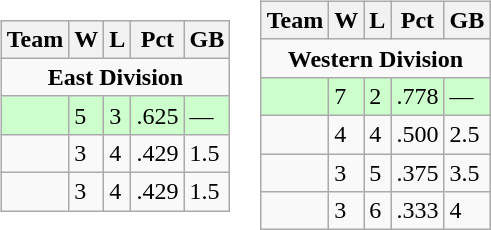<table>
<tr>
<td><br><table class="wikitable">
<tr>
<th>Team</th>
<th>W</th>
<th>L</th>
<th>Pct</th>
<th>GB</th>
</tr>
<tr>
<td colspan="6" align="center"><strong>East Division</strong></td>
</tr>
<tr bgcolor="#ccffcc">
<td></td>
<td>5</td>
<td>3</td>
<td>.625</td>
<td>—</td>
</tr>
<tr>
<td></td>
<td>3</td>
<td>4</td>
<td>.429</td>
<td>1.5</td>
</tr>
<tr>
<td></td>
<td>3</td>
<td>4</td>
<td>.429</td>
<td>1.5</td>
</tr>
</table>
</td>
<td><br><table class="wikitable">
<tr>
<th>Team</th>
<th>W</th>
<th>L</th>
<th>Pct</th>
<th>GB</th>
</tr>
<tr>
<td colspan="6" align="center"><strong>Western Division</strong></td>
</tr>
<tr bgcolor="#ccffcc">
<td></td>
<td>7</td>
<td>2</td>
<td>.778</td>
<td>—</td>
</tr>
<tr>
<td></td>
<td>4</td>
<td>4</td>
<td>.500</td>
<td>2.5</td>
</tr>
<tr>
<td></td>
<td>3</td>
<td>5</td>
<td>.375</td>
<td>3.5</td>
</tr>
<tr>
<td></td>
<td>3</td>
<td>6</td>
<td>.333</td>
<td>4</td>
</tr>
</table>
</td>
</tr>
</table>
